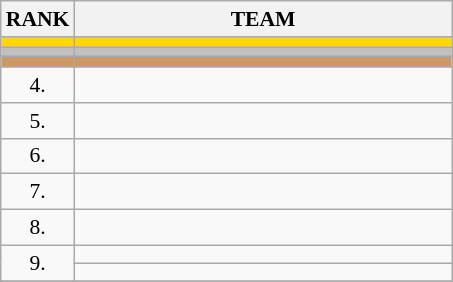<table class="wikitable" style="border-collapse: collapse; font-size: 90%;">
<tr>
<th>RANK</th>
<th align="left" style="width: 17em">TEAM</th>
</tr>
<tr bgcolor=gold>
<td align="center"></td>
<td></td>
</tr>
<tr bgcolor=silver>
<td align="center"></td>
<td></td>
</tr>
<tr bgcolor=cc9966>
<td align="center"></td>
<td></td>
</tr>
<tr>
<td align="center">4.</td>
<td></td>
</tr>
<tr>
<td align="center">5.</td>
<td></td>
</tr>
<tr>
<td align="center">6.</td>
<td></td>
</tr>
<tr>
<td align="center">7.</td>
<td></td>
</tr>
<tr>
<td align="center">8.</td>
<td></td>
</tr>
<tr>
<td align="center" rowspan=2>9.</td>
<td></td>
</tr>
<tr>
<td></td>
</tr>
<tr>
</tr>
</table>
